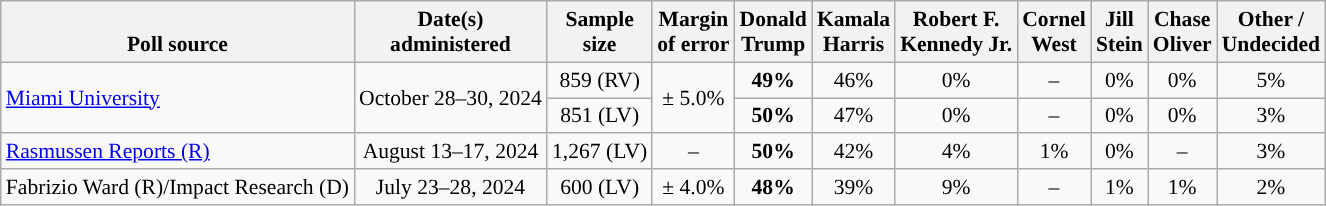<table class="wikitable sortable mw-datatable" style="font-size:90%;text-align:center;line-height:17px">
<tr valign=bottom>
<th>Poll source</th>
<th>Date(s)<br>administered</th>
<th>Sample<br>size</th>
<th>Margin<br>of error</th>
<th class="unsortable">Donald<br>Trump<br></th>
<th class="unsortable">Kamala<br>Harris<br></th>
<th class="unsortable">Robert F.<br>Kennedy Jr.<br></th>
<th class="unsortable">Cornel<br>West<br></th>
<th class="unsortable">Jill<br>Stein<br></th>
<th class="unsortable">Chase<br>Oliver<br></th>
<th class="unsortable">Other /<br>Undecided</th>
</tr>
<tr>
<td style="text-align:left;" rowspan="2"><a href='#'>Miami University</a></td>
<td rowspan="2">October 28–30, 2024</td>
<td>859 (RV)</td>
<td rowspan="2">± 5.0%</td>
<td style="background-color:"><strong>49%</strong></td>
<td>46%</td>
<td>0%</td>
<td>–</td>
<td>0%</td>
<td>0%</td>
<td>5%</td>
</tr>
<tr>
<td>851 (LV)</td>
<td style="background-color:"><strong>50%</strong></td>
<td>47%</td>
<td>0%</td>
<td>–</td>
<td>0%</td>
<td>0%</td>
<td>3%</td>
</tr>
<tr>
<td style="text-align:left;"><a href='#'>Rasmussen Reports (R)</a></td>
<td data-sort-value="2024-08-17">August 13–17, 2024</td>
<td>1,267 (LV)</td>
<td>–</td>
<td style="background-color:"><strong>50%</strong></td>
<td>42%</td>
<td>4%</td>
<td>1%</td>
<td>0%</td>
<td>–</td>
<td>3%</td>
</tr>
<tr>
<td style="text-align:left;">Fabrizio Ward (R)/Impact Research (D)</td>
<td data-sort-value="2024-07-28">July 23–28, 2024</td>
<td>600 (LV)</td>
<td>± 4.0%</td>
<td style="background-color:"><strong>48%</strong></td>
<td>39%</td>
<td>9%</td>
<td>–</td>
<td>1%</td>
<td>1%</td>
<td>2%</td>
</tr>
</table>
